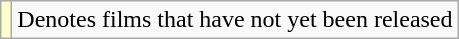<table class="wikitable sortable">
<tr>
<td style="background:#FFFFCC;"></td>
<td>Denotes films that have not yet been released</td>
</tr>
</table>
